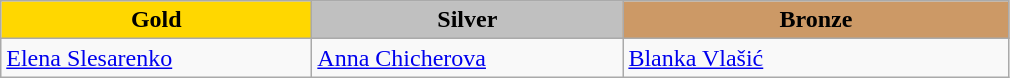<table class="wikitable" style="text-align:left">
<tr align="center">
<td width=200 bgcolor=gold><strong>Gold</strong></td>
<td width=200 bgcolor=silver><strong>Silver</strong></td>
<td width=250 bgcolor=CC9966><strong>Bronze</strong></td>
</tr>
<tr>
<td><a href='#'>Elena Slesarenko</a><br><em></em></td>
<td><a href='#'>Anna Chicherova</a><br><em></em></td>
<td><a href='#'>Blanka Vlašić</a><br><em></em></td>
</tr>
</table>
